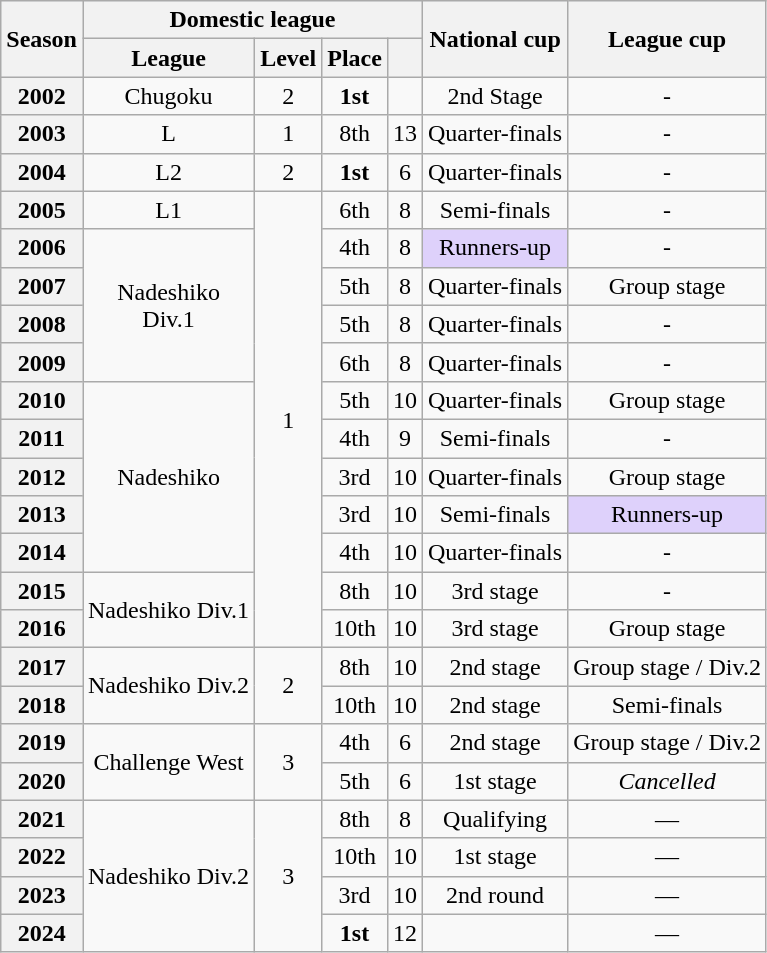<table class="wikitable" style="text-align:center;">
<tr style="background:#f0f6fa;">
<th rowspan="2" scope="col">Season</th>
<th colspan="4" scope="colgroup">Domestic league</th>
<th rowspan="2" scope="col">National cup</th>
<th rowspan="2" scope="col">League cup</th>
</tr>
<tr>
<th scope="col">League</th>
<th scope="col">Level</th>
<th scope="col">Place</th>
<th scope="col"></th>
</tr>
<tr>
<th scope="row">2002</th>
<td>Chugoku</td>
<td>2</td>
<td><strong>1st</strong></td>
<td></td>
<td>2nd Stage</td>
<td>-</td>
</tr>
<tr>
<th scope="row">2003</th>
<td>L</td>
<td>1</td>
<td>8th</td>
<td>13</td>
<td>Quarter-finals</td>
<td>-</td>
</tr>
<tr>
<th scope="row">2004</th>
<td>L2</td>
<td>2</td>
<td><strong>1st</strong></td>
<td>6</td>
<td>Quarter-finals</td>
<td>-</td>
</tr>
<tr>
<th scope="row">2005</th>
<td>L1</td>
<td rowspan=12>1</td>
<td>6th</td>
<td>8</td>
<td>Semi-finals</td>
<td>-</td>
</tr>
<tr>
<th scope="row">2006</th>
<td rowspan=4>Nadeshiko<br>Div.1</td>
<td>4th</td>
<td>8</td>
<td style="background-color:#DED1FB">Runners-up</td>
<td>-</td>
</tr>
<tr>
<th scope="row">2007</th>
<td>5th</td>
<td>8</td>
<td>Quarter-finals</td>
<td>Group stage</td>
</tr>
<tr>
<th scope="row">2008</th>
<td>5th</td>
<td>8</td>
<td>Quarter-finals</td>
<td>-</td>
</tr>
<tr>
<th scope="row">2009</th>
<td>6th</td>
<td>8</td>
<td>Quarter-finals</td>
<td>-</td>
</tr>
<tr>
<th scope="row">2010</th>
<td rowspan=5>Nadeshiko</td>
<td>5th</td>
<td>10</td>
<td>Quarter-finals</td>
<td>Group stage</td>
</tr>
<tr>
<th scope="row">2011</th>
<td>4th</td>
<td>9</td>
<td>Semi-finals</td>
<td>-</td>
</tr>
<tr>
<th scope="row">2012</th>
<td>3rd</td>
<td>10</td>
<td>Quarter-finals</td>
<td>Group stage</td>
</tr>
<tr>
<th scope="row">2013</th>
<td>3rd</td>
<td>10</td>
<td>Semi-finals</td>
<td style="background-color:#DED1FB">Runners-up</td>
</tr>
<tr>
<th scope="row">2014</th>
<td>4th</td>
<td>10</td>
<td>Quarter-finals</td>
<td>-</td>
</tr>
<tr>
<th scope="row">2015</th>
<td rowspan=2>Nadeshiko Div.1</td>
<td>8th</td>
<td>10</td>
<td>3rd stage</td>
<td>-</td>
</tr>
<tr>
<th scope="row">2016</th>
<td>10th</td>
<td>10</td>
<td>3rd stage</td>
<td>Group stage</td>
</tr>
<tr>
<th scope="row">2017</th>
<td rowspan="2">Nadeshiko Div.2</td>
<td rowspan="2">2</td>
<td>8th</td>
<td>10</td>
<td>2nd stage</td>
<td>Group stage / Div.2</td>
</tr>
<tr>
<th scope="row">2018</th>
<td>10th</td>
<td>10</td>
<td>2nd stage</td>
<td>Semi-finals</td>
</tr>
<tr>
<th scope="row">2019</th>
<td rowspan="2">Challenge West</td>
<td rowspan="2">3</td>
<td>4th</td>
<td>6</td>
<td>2nd stage</td>
<td>Group stage / Div.2</td>
</tr>
<tr>
<th scope="row">2020</th>
<td>5th</td>
<td>6</td>
<td>1st stage</td>
<td><em>Cancelled</em></td>
</tr>
<tr>
<th scope="row">2021</th>
<td rowspan="4">Nadeshiko Div.2</td>
<td rowspan="4">3</td>
<td>8th</td>
<td>8</td>
<td>Qualifying</td>
<td>—</td>
</tr>
<tr>
<th scope="row">2022</th>
<td>10th</td>
<td>10</td>
<td>1st stage</td>
<td>—</td>
</tr>
<tr>
<th scope="row">2023</th>
<td>3rd</td>
<td>10</td>
<td>2nd round</td>
<td>—</td>
</tr>
<tr>
<th scope="row">2024</th>
<td><strong>1st</strong></td>
<td>12</td>
<td></td>
<td>—</td>
</tr>
</table>
